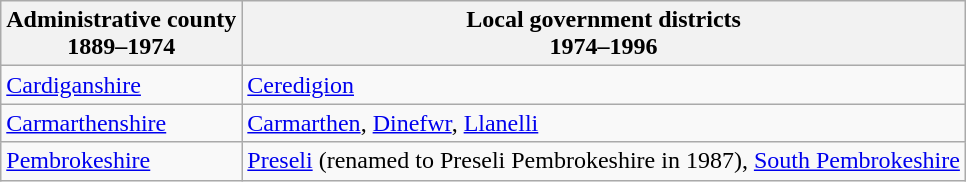<table class="wikitable">
<tr>
<th>Administrative county<br>1889–1974</th>
<th>Local government districts<br>1974–1996</th>
</tr>
<tr>
<td><a href='#'>Cardiganshire</a></td>
<td><a href='#'>Ceredigion</a></td>
</tr>
<tr>
<td><a href='#'>Carmarthenshire</a></td>
<td><a href='#'>Carmarthen</a>, <a href='#'>Dinefwr</a>, <a href='#'>Llanelli</a></td>
</tr>
<tr>
<td><a href='#'>Pembrokeshire</a></td>
<td><a href='#'>Preseli</a> (renamed to Preseli Pembrokeshire in 1987), <a href='#'>South Pembrokeshire</a></td>
</tr>
</table>
